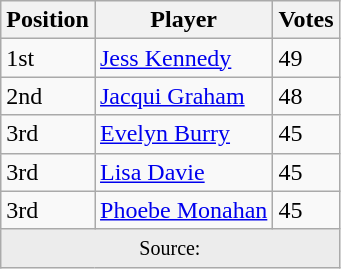<table class="wikitable">
<tr>
<th>Position</th>
<th>Player</th>
<th>Votes</th>
</tr>
<tr>
<td>1st</td>
<td><a href='#'>Jess Kennedy</a></td>
<td>49</td>
</tr>
<tr>
<td>2nd</td>
<td><a href='#'>Jacqui Graham</a></td>
<td>48</td>
</tr>
<tr>
<td>3rd</td>
<td><a href='#'>Evelyn Burry</a></td>
<td>45</td>
</tr>
<tr>
<td>3rd</td>
<td><a href='#'>Lisa Davie</a></td>
<td>45</td>
</tr>
<tr>
<td>3rd</td>
<td><a href='#'>Phoebe Monahan</a></td>
<td>45</td>
</tr>
<tr>
<td colspan="4" style="text-align: center; background: #ececec;"><small>Source:</small></td>
</tr>
</table>
